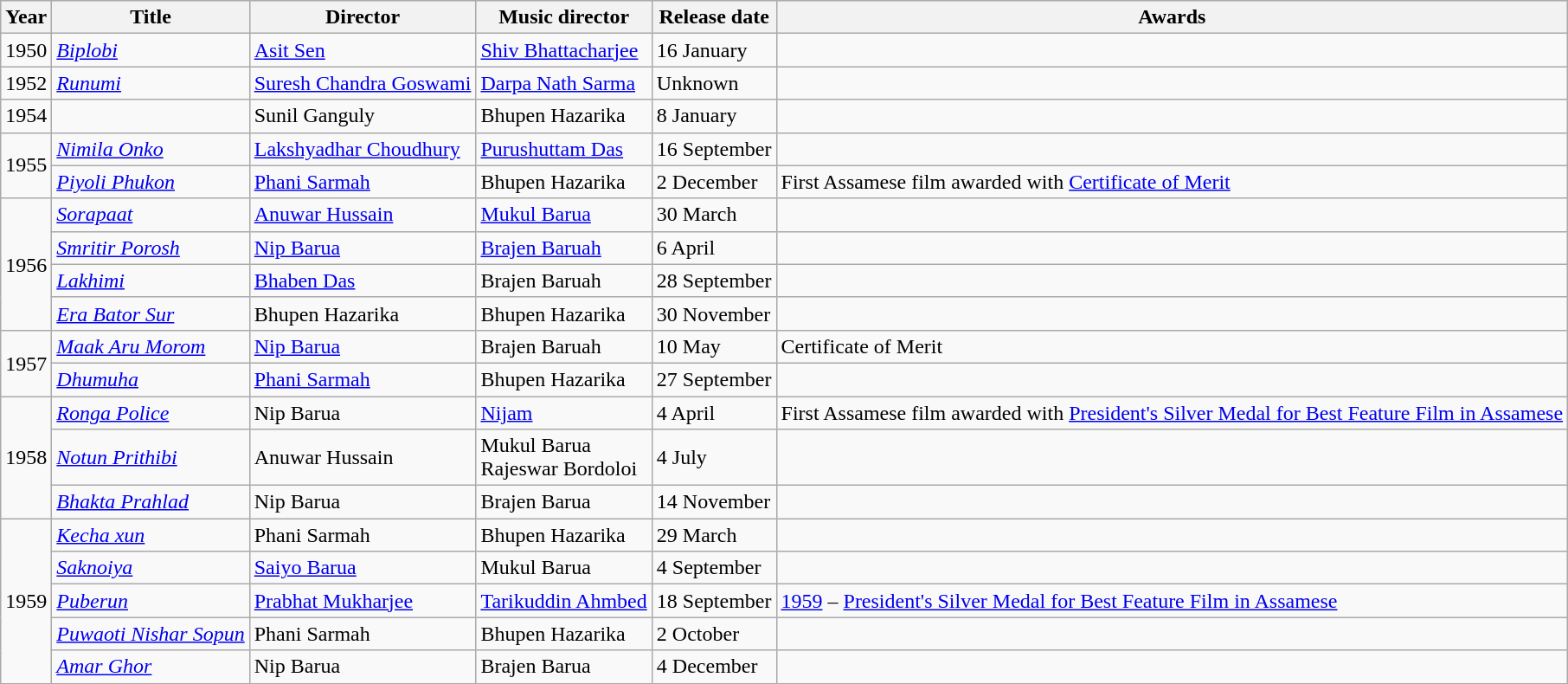<table class="wikitable" border="0">
<tr>
<th>Year</th>
<th>Title</th>
<th>Director</th>
<th>Music director</th>
<th>Release date</th>
<th>Awards</th>
</tr>
<tr>
<td align=center>1950</td>
<td><em><a href='#'>Biplobi</a></em></td>
<td><a href='#'>Asit Sen</a></td>
<td><a href='#'>Shiv Bhattacharjee</a></td>
<td>16 January</td>
<td></td>
</tr>
<tr>
<td rowspan="1" align=center>1952</td>
<td><em><a href='#'>Runumi</a></em></td>
<td><a href='#'>Suresh Chandra Goswami</a></td>
<td><a href='#'>Darpa Nath Sarma</a></td>
<td>Unknown</td>
<td></td>
</tr>
<tr>
<td align=center>1954</td>
<td></td>
<td>Sunil Ganguly</td>
<td>Bhupen Hazarika</td>
<td>8 January</td>
<td></td>
</tr>
<tr>
<td rowspan="2" align=center>1955</td>
<td><em><a href='#'>Nimila Onko</a></em></td>
<td><a href='#'>Lakshyadhar Choudhury</a></td>
<td><a href='#'>Purushuttam Das</a></td>
<td>16 September</td>
<td></td>
</tr>
<tr>
<td><em><a href='#'>Piyoli Phukon</a></em></td>
<td><a href='#'>Phani Sarmah</a></td>
<td>Bhupen Hazarika</td>
<td>2 December</td>
<td>First Assamese film awarded with <a href='#'>Certificate of Merit</a></td>
</tr>
<tr>
<td rowspan="4" align=center>1956</td>
<td><em><a href='#'>Sorapaat</a></em></td>
<td><a href='#'>Anuwar Hussain</a></td>
<td><a href='#'>Mukul Barua</a></td>
<td>30 March</td>
<td></td>
</tr>
<tr>
<td><em><a href='#'>Smritir Porosh</a></em></td>
<td><a href='#'>Nip Barua</a></td>
<td><a href='#'>Brajen Baruah</a></td>
<td>6 April</td>
<td></td>
</tr>
<tr>
<td><em><a href='#'>Lakhimi</a></em></td>
<td><a href='#'>Bhaben Das</a></td>
<td>Brajen Baruah</td>
<td>28 September</td>
<td></td>
</tr>
<tr>
<td><em><a href='#'>Era Bator Sur</a></em></td>
<td>Bhupen Hazarika</td>
<td>Bhupen Hazarika</td>
<td>30 November</td>
<td></td>
</tr>
<tr>
<td rowspan="2" align=center>1957</td>
<td><em><a href='#'>Maak Aru Morom</a></em></td>
<td><a href='#'>Nip Barua</a></td>
<td>Brajen Baruah</td>
<td>10 May</td>
<td>Certificate of Merit</td>
</tr>
<tr>
<td><em><a href='#'>Dhumuha</a></em></td>
<td><a href='#'>Phani Sarmah</a></td>
<td>Bhupen Hazarika</td>
<td>27 September</td>
<td></td>
</tr>
<tr>
<td rowspan="3" align=center>1958</td>
<td><em><a href='#'>Ronga Police</a></em></td>
<td>Nip Barua</td>
<td><a href='#'>Nijam</a></td>
<td>4 April</td>
<td>First Assamese film awarded with <a href='#'>President's Silver Medal for Best Feature Film in Assamese</a></td>
</tr>
<tr>
<td><em><a href='#'>Notun Prithibi</a></em></td>
<td>Anuwar Hussain</td>
<td>Mukul Barua<br> Rajeswar Bordoloi</td>
<td>4 July</td>
<td></td>
</tr>
<tr>
<td><em><a href='#'>Bhakta Prahlad</a></em></td>
<td>Nip Barua</td>
<td>Brajen Barua</td>
<td>14 November</td>
<td></td>
</tr>
<tr>
<td rowspan="6" align=center>1959</td>
<td><em><a href='#'>Kecha xun</a></em></td>
<td>Phani Sarmah</td>
<td>Bhupen Hazarika</td>
<td>29 March</td>
<td></td>
</tr>
<tr>
<td><em><a href='#'>Saknoiya</a></em></td>
<td><a href='#'>Saiyo Barua</a></td>
<td>Mukul Barua</td>
<td>4 September</td>
<td></td>
</tr>
<tr>
<td><em><a href='#'>Puberun</a></em></td>
<td><a href='#'>Prabhat Mukharjee</a></td>
<td><a href='#'>Tarikuddin Ahmbed</a></td>
<td>18 September</td>
<td><a href='#'>1959</a> – <a href='#'>President's Silver Medal for Best Feature Film in Assamese</a></td>
</tr>
<tr>
<td><em><a href='#'>Puwaoti Nishar Sopun</a></em></td>
<td>Phani Sarmah</td>
<td>Bhupen Hazarika</td>
<td>2 October</td>
<td></td>
</tr>
<tr>
<td><em> <a href='#'>Amar Ghor</a></em></td>
<td>Nip Barua</td>
<td>Brajen Barua</td>
<td>4 December</td>
<td></td>
</tr>
</table>
